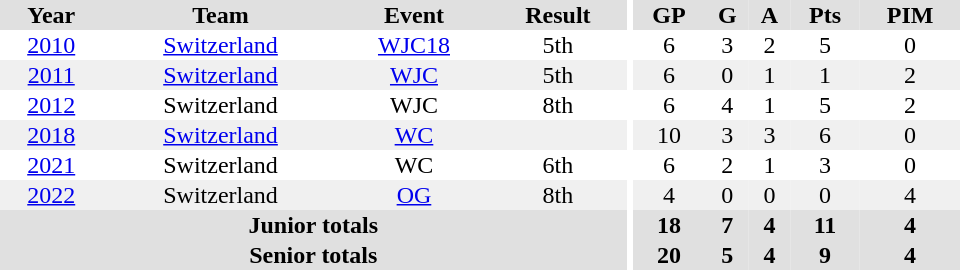<table border="0" cellpadding="1" cellspacing="0" ID="Table3" style="text-align:center; width:40em">
<tr ALIGN="center" bgcolor="#e0e0e0">
<th>Year</th>
<th>Team</th>
<th>Event</th>
<th>Result</th>
<th rowspan="99" bgcolor="#ffffff"></th>
<th>GP</th>
<th>G</th>
<th>A</th>
<th>Pts</th>
<th>PIM</th>
</tr>
<tr>
<td><a href='#'>2010</a></td>
<td><a href='#'>Switzerland</a></td>
<td><a href='#'>WJC18</a></td>
<td>5th</td>
<td>6</td>
<td>3</td>
<td>2</td>
<td>5</td>
<td>0</td>
</tr>
<tr bgcolor="#f0f0f0">
<td><a href='#'>2011</a></td>
<td><a href='#'>Switzerland</a></td>
<td><a href='#'>WJC</a></td>
<td>5th</td>
<td>6</td>
<td>0</td>
<td>1</td>
<td>1</td>
<td>2</td>
</tr>
<tr>
<td><a href='#'>2012</a></td>
<td>Switzerland</td>
<td>WJC</td>
<td>8th</td>
<td>6</td>
<td>4</td>
<td>1</td>
<td>5</td>
<td>2</td>
</tr>
<tr bgcolor="#f0f0f0">
<td><a href='#'>2018</a></td>
<td><a href='#'>Switzerland</a></td>
<td><a href='#'>WC</a></td>
<td></td>
<td>10</td>
<td>3</td>
<td>3</td>
<td>6</td>
<td>0</td>
</tr>
<tr>
<td><a href='#'>2021</a></td>
<td>Switzerland</td>
<td>WC</td>
<td>6th</td>
<td>6</td>
<td>2</td>
<td>1</td>
<td>3</td>
<td>0</td>
</tr>
<tr bgcolor="#f0f0f0">
<td><a href='#'>2022</a></td>
<td>Switzerland</td>
<td><a href='#'>OG</a></td>
<td>8th</td>
<td>4</td>
<td>0</td>
<td>0</td>
<td>0</td>
<td>4</td>
</tr>
<tr bgcolor="#e0e0e0">
<th colspan="4">Junior totals</th>
<th>18</th>
<th>7</th>
<th>4</th>
<th>11</th>
<th>4</th>
</tr>
<tr bgcolor="#e0e0e0">
<th colspan="4">Senior totals</th>
<th>20</th>
<th>5</th>
<th>4</th>
<th>9</th>
<th>4</th>
</tr>
</table>
